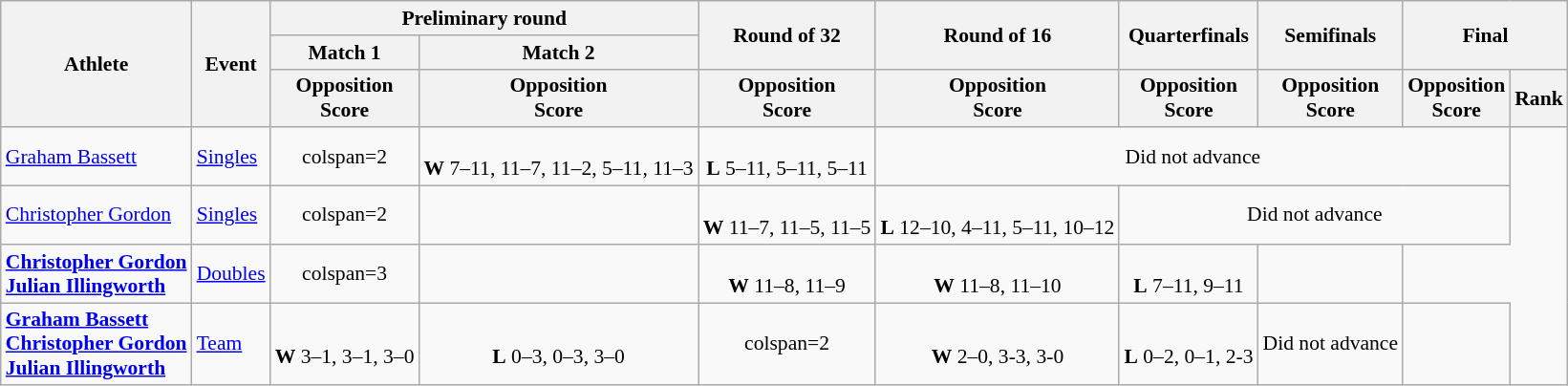<table class="wikitable" style="font-size:90%">
<tr>
<th rowspan=3>Athlete</th>
<th rowspan=3>Event</th>
<th colspan=2>Preliminary round</th>
<th rowspan=2>Round of 32</th>
<th rowspan=2>Round of 16</th>
<th rowspan=2>Quarterfinals</th>
<th rowspan=2>Semifinals</th>
<th colspan=2 rowspan=2>Final</th>
</tr>
<tr>
<th>Match 1</th>
<th>Match 2</th>
</tr>
<tr>
<th>Opposition<br>Score</th>
<th>Opposition<br>Score</th>
<th>Opposition<br>Score</th>
<th>Opposition<br>Score</th>
<th>Opposition<br>Score</th>
<th>Opposition<br>Score</th>
<th>Opposition<br>Score</th>
<th>Rank</th>
</tr>
<tr align=center>
<td align=left><a href='#'>Graham Bassett</a></td>
<td align=left><a href='#'>Singles</a></td>
<td>colspan=2 </td>
<td><br><strong>W</strong> 7–11, 11–7, 11–2, 5–11, 11–3</td>
<td><br><strong>L</strong> 5–11, 5–11, 5–11</td>
<td colspan=4>Did not advance</td>
</tr>
<tr align=center>
<td align=left><a href='#'>Christopher Gordon</a></td>
<td align=left><a href='#'>Singles</a></td>
<td>colspan=2 </td>
<td></td>
<td><br><strong>W</strong> 11–7, 11–5, 11–5</td>
<td><br><strong>L</strong> 12–10, 4–11, 5–11, 10–12</td>
<td colspan=3>Did not advance</td>
</tr>
<tr align=center>
<td align=left><strong><a href='#'>Christopher Gordon</a><br><a href='#'>Julian Illingworth</a></strong></td>
<td align=left><a href='#'>Doubles</a></td>
<td>colspan=3 </td>
<td></td>
<td><br><strong>W</strong> 11–8, 11–9</td>
<td><br><strong>W</strong> 11–8, 11–10</td>
<td><br><strong>L</strong> 7–11, 9–11</td>
<td></td>
</tr>
<tr align=center>
<td align=left><strong><a href='#'>Graham Bassett</a><br><a href='#'>Christopher Gordon</a><br><a href='#'>Julian Illingworth</a></strong></td>
<td align=left><a href='#'>Team</a></td>
<td><br><strong>W</strong> 3–1, 3–1, 3–0</td>
<td><br><strong>L</strong> 0–3, 0–3, 3–0</td>
<td>colspan=2 </td>
<td><br><strong>W</strong> 2–0, 3-3, 3-0</td>
<td><br><strong>L</strong> 0–2, 0–1, 2-3</td>
<td>Did not advance</td>
<td></td>
</tr>
</table>
